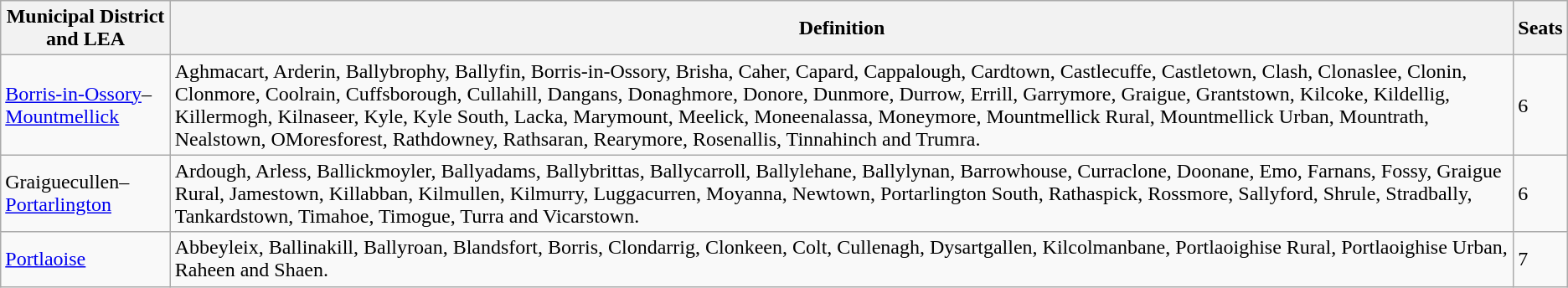<table class="wikitable">
<tr>
<th>Municipal District and LEA</th>
<th>Definition</th>
<th>Seats</th>
</tr>
<tr>
<td><a href='#'>Borris-in-Ossory</a>–<a href='#'>Mountmellick</a></td>
<td>Aghmacart, Arderin, Ballybrophy, Ballyfin, Borris-in-Ossory, Brisha, Caher, Capard, Cappalough, Cardtown, Castlecuffe, Castletown, Clash, Clonaslee, Clonin, Clonmore, Coolrain, Cuffsborough, Cullahill, Dangans, Donaghmore, Donore, Dunmore, Durrow, Errill, Garrymore, Graigue, Grantstown, Kilcoke, Kildellig, Killermogh, Kilnaseer, Kyle, Kyle South, Lacka, Marymount, Meelick, Moneenalassa, Moneymore, Mountmellick Rural, Mountmellick Urban, Mountrath, Nealstown, OMoresforest, Rathdowney, Rathsaran, Rearymore, Rosenallis, Tinnahinch and Trumra.</td>
<td>6</td>
</tr>
<tr>
<td>Graiguecullen–<a href='#'>Portarlington</a></td>
<td>Ardough, Arless, Ballickmoyler, Ballyadams, Ballybrittas, Ballycarroll, Ballylehane, Ballylynan, Barrowhouse, Curraclone, Doonane, Emo, Farnans, Fossy, Graigue Rural, Jamestown, Killabban, Kilmullen, Kilmurry, Luggacurren, Moyanna, Newtown, Portarlington South, Rathaspick, Rossmore, Sallyford, Shrule, Stradbally, Tankardstown, Timahoe, Timogue, Turra and Vicarstown.</td>
<td>6</td>
</tr>
<tr>
<td><a href='#'>Portlaoise</a></td>
<td>Abbeyleix, Ballinakill, Ballyroan, Blandsfort, Borris, Clondarrig, Clonkeen, Colt, Cullenagh, Dysartgallen, Kilcolmanbane, Portlaoighise Rural, Portlaoighise Urban, Raheen and Shaen.</td>
<td>7</td>
</tr>
</table>
